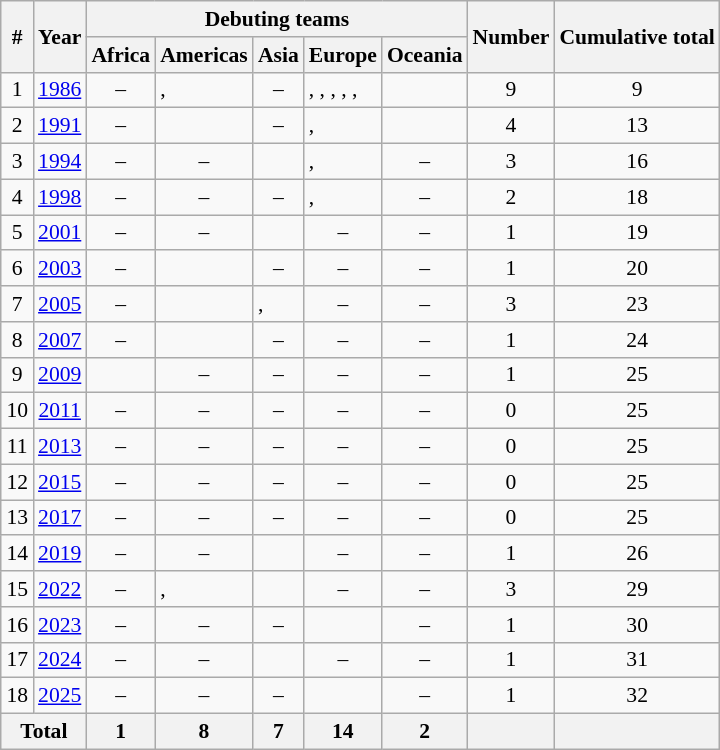<table class="wikitable" style="text-align: center; font-size: 90%; margin-left: 1em;">
<tr>
<th rowspan="2">#</th>
<th rowspan="2">Year</th>
<th colspan="5">Debuting teams</th>
<th rowspan="2">Number</th>
<th rowspan="2">Cumulative total</th>
</tr>
<tr>
<th>Africa</th>
<th>Americas</th>
<th>Asia</th>
<th>Europe</th>
<th>Oceania</th>
</tr>
<tr>
<td>1</td>
<td><a href='#'>1986</a></td>
<td>–</td>
<td style="text-align: left;">, </td>
<td>–</td>
<td style="text-align: left;">, , , , , </td>
<td style="text-align: left;"></td>
<td>9</td>
<td>9</td>
</tr>
<tr>
<td>2</td>
<td><a href='#'>1991</a></td>
<td>–</td>
<td style="text-align: left;"></td>
<td>–</td>
<td style="text-align: left;">, </td>
<td style="text-align: left;"></td>
<td>4</td>
<td>13</td>
</tr>
<tr>
<td>3</td>
<td><a href='#'>1994</a></td>
<td>–</td>
<td>–</td>
<td style="text-align: left;"></td>
<td style="text-align: left;">, </td>
<td>–</td>
<td>3</td>
<td>16</td>
</tr>
<tr>
<td>4</td>
<td><a href='#'>1998</a></td>
<td>–</td>
<td>–</td>
<td>–</td>
<td style="text-align: left;">, </td>
<td>–</td>
<td>2</td>
<td>18</td>
</tr>
<tr>
<td>5</td>
<td><a href='#'>2001</a></td>
<td>–</td>
<td>–</td>
<td style="text-align: left;"></td>
<td>–</td>
<td>–</td>
<td>1</td>
<td>19</td>
</tr>
<tr>
<td>6</td>
<td><a href='#'>2003</a></td>
<td>–</td>
<td style="text-align: left;"></td>
<td>–</td>
<td>–</td>
<td>–</td>
<td>1</td>
<td>20</td>
</tr>
<tr>
<td>7</td>
<td><a href='#'>2005</a></td>
<td>–</td>
<td style="text-align: left;"></td>
<td style="text-align: left;">, </td>
<td>–</td>
<td>–</td>
<td>3</td>
<td>23</td>
</tr>
<tr>
<td>8</td>
<td><a href='#'>2007</a></td>
<td>–</td>
<td style="text-align: left;"></td>
<td>–</td>
<td>–</td>
<td>–</td>
<td>1</td>
<td>24</td>
</tr>
<tr>
<td>9</td>
<td><a href='#'>2009</a></td>
<td style="text-align: left;"></td>
<td>–</td>
<td>–</td>
<td>–</td>
<td>–</td>
<td>1</td>
<td>25</td>
</tr>
<tr>
<td>10</td>
<td><a href='#'>2011</a></td>
<td>–</td>
<td>–</td>
<td>–</td>
<td>–</td>
<td>–</td>
<td>0</td>
<td>25</td>
</tr>
<tr>
<td>11</td>
<td><a href='#'>2013</a></td>
<td>–</td>
<td>–</td>
<td>–</td>
<td>–</td>
<td>–</td>
<td>0</td>
<td>25</td>
</tr>
<tr>
<td>12</td>
<td><a href='#'>2015</a></td>
<td>–</td>
<td>–</td>
<td>–</td>
<td>–</td>
<td>–</td>
<td>0</td>
<td>25</td>
</tr>
<tr>
<td>13</td>
<td><a href='#'>2017</a></td>
<td>–</td>
<td>–</td>
<td>–</td>
<td>–</td>
<td>–</td>
<td>0</td>
<td>25</td>
</tr>
<tr>
<td>14</td>
<td><a href='#'>2019</a></td>
<td>–</td>
<td>–</td>
<td style="text-align: left;"></td>
<td>–</td>
<td>–</td>
<td>1</td>
<td>26</td>
</tr>
<tr>
<td>15</td>
<td><a href='#'>2022</a></td>
<td>–</td>
<td style="text-align: left;">, </td>
<td style="text-align: left;"></td>
<td>–</td>
<td>–</td>
<td>3</td>
<td>29</td>
</tr>
<tr>
<td>16</td>
<td><a href='#'>2023</a></td>
<td>–</td>
<td>–</td>
<td>–</td>
<td style="text-align: left;"></td>
<td>–</td>
<td>1</td>
<td>30</td>
</tr>
<tr>
<td>17</td>
<td><a href='#'>2024</a></td>
<td>–</td>
<td>–</td>
<td style="text-align: left;"></td>
<td>–</td>
<td>–</td>
<td>1</td>
<td>31</td>
</tr>
<tr>
<td>18</td>
<td><a href='#'>2025</a></td>
<td>–</td>
<td>–</td>
<td>–</td>
<td style="text-align: left;"></td>
<td>–</td>
<td>1</td>
<td>32</td>
</tr>
<tr>
<th colspan="2">Total</th>
<th>1</th>
<th>8</th>
<th>7</th>
<th>14</th>
<th>2</th>
<th></th>
<th></th>
</tr>
</table>
